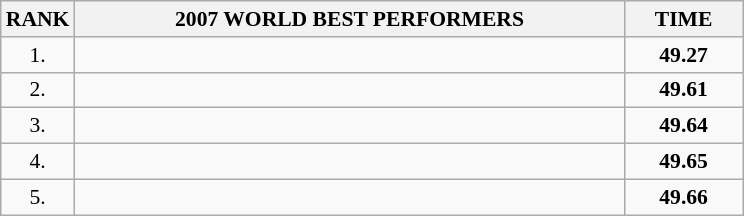<table class="wikitable" style="border-collapse: collapse; font-size: 90%;">
<tr>
<th>RANK</th>
<th align="center" style="width: 25em">2007 WORLD BEST PERFORMERS</th>
<th align="center" style="width: 5em">TIME</th>
</tr>
<tr>
<td align="center">1.</td>
<td></td>
<td align="center"><strong>49.27</strong></td>
</tr>
<tr>
<td align="center">2.</td>
<td></td>
<td align="center"><strong>49.61</strong></td>
</tr>
<tr>
<td align="center">3.</td>
<td></td>
<td align="center"><strong>49.64</strong></td>
</tr>
<tr>
<td align="center">4.</td>
<td></td>
<td align="center"><strong>49.65</strong></td>
</tr>
<tr>
<td align="center">5.</td>
<td></td>
<td align="center"><strong>49.66</strong></td>
</tr>
</table>
